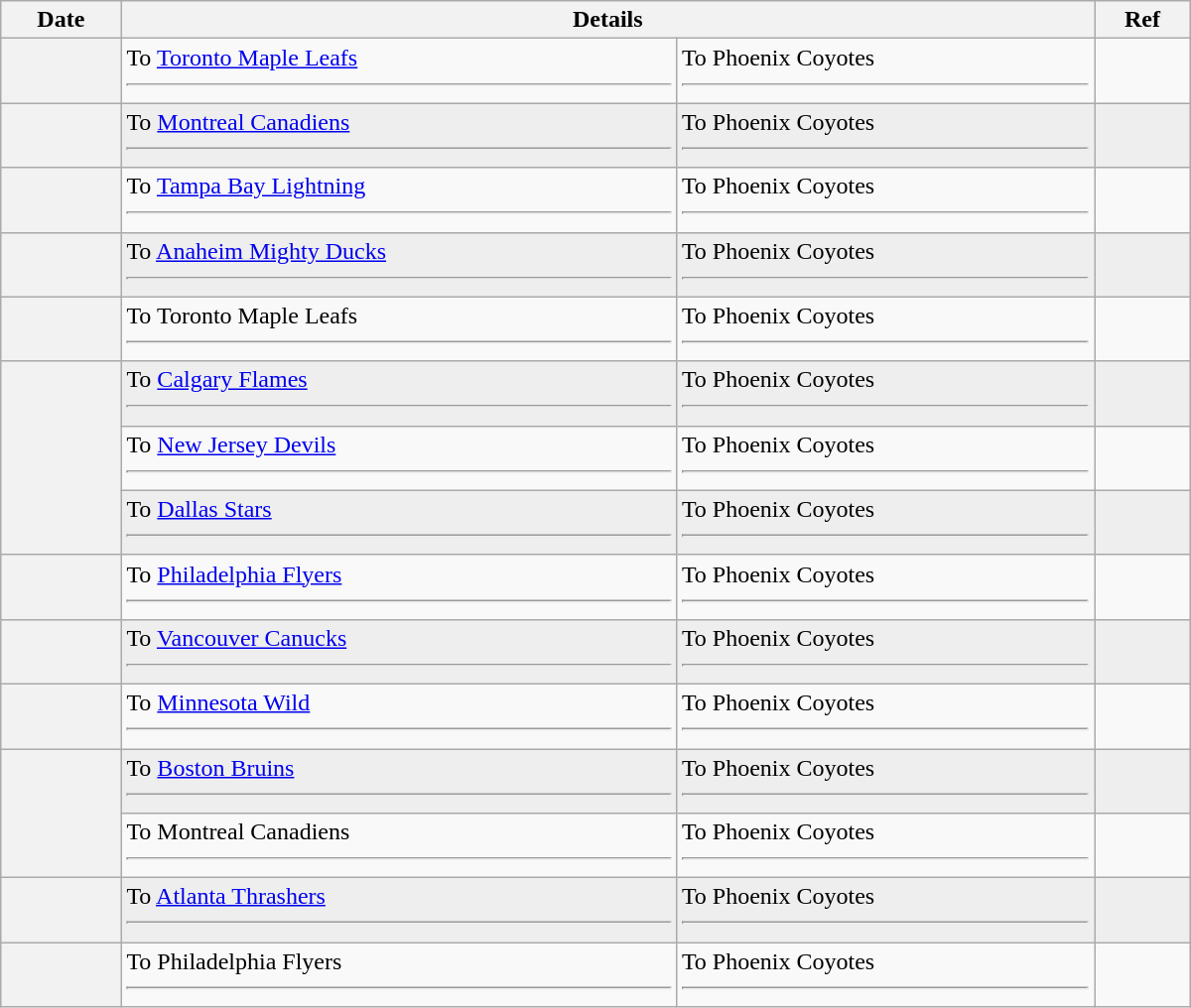<table class="wikitable plainrowheaders" style="width: 50em;">
<tr>
<th scope="col">Date</th>
<th scope="col" colspan="2">Details</th>
<th scope="col">Ref</th>
</tr>
<tr>
<th scope="row"></th>
<td valign="top">To <a href='#'>Toronto Maple Leafs</a><hr></td>
<td valign="top">To Phoenix Coyotes<hr></td>
<td></td>
</tr>
<tr bgcolor="#eeeeee">
<th scope="row"></th>
<td valign="top">To <a href='#'>Montreal Canadiens</a><hr></td>
<td valign="top">To Phoenix Coyotes<hr></td>
<td></td>
</tr>
<tr>
<th scope="row"></th>
<td valign="top">To <a href='#'>Tampa Bay Lightning</a><hr></td>
<td valign="top">To Phoenix Coyotes<hr></td>
<td></td>
</tr>
<tr bgcolor="#eeeeee">
<th scope="row"></th>
<td valign="top">To <a href='#'>Anaheim Mighty Ducks</a><hr></td>
<td valign="top">To Phoenix Coyotes<hr></td>
<td></td>
</tr>
<tr>
<th scope="row"></th>
<td valign="top">To Toronto Maple Leafs<hr></td>
<td valign="top">To Phoenix Coyotes<hr></td>
<td></td>
</tr>
<tr bgcolor="#eeeeee">
<th scope="row" rowspan=3></th>
<td valign="top">To <a href='#'>Calgary Flames</a><hr></td>
<td valign="top">To Phoenix Coyotes<hr></td>
<td></td>
</tr>
<tr>
<td valign="top">To <a href='#'>New Jersey Devils</a><hr></td>
<td valign="top">To Phoenix Coyotes<hr></td>
<td></td>
</tr>
<tr bgcolor="#eeeeee">
<td valign="top">To <a href='#'>Dallas Stars</a><hr></td>
<td valign="top">To Phoenix Coyotes<hr></td>
<td></td>
</tr>
<tr>
<th scope="row"></th>
<td valign="top">To <a href='#'>Philadelphia Flyers</a><hr></td>
<td valign="top">To Phoenix Coyotes<hr></td>
<td></td>
</tr>
<tr bgcolor="#eeeeee">
<th scope="row"></th>
<td valign="top">To <a href='#'>Vancouver Canucks</a><hr></td>
<td valign="top">To Phoenix Coyotes<hr></td>
<td></td>
</tr>
<tr>
<th scope="row"></th>
<td valign="top">To <a href='#'>Minnesota Wild</a><hr></td>
<td valign="top">To Phoenix Coyotes<hr></td>
<td></td>
</tr>
<tr bgcolor="#eeeeee">
<th scope="row" rowspan=2></th>
<td valign="top">To <a href='#'>Boston Bruins</a><hr></td>
<td valign="top">To Phoenix Coyotes<hr></td>
<td></td>
</tr>
<tr>
<td valign="top">To Montreal Canadiens<hr></td>
<td valign="top">To Phoenix Coyotes<hr></td>
<td></td>
</tr>
<tr bgcolor="#eeeeee">
<th scope="row"></th>
<td valign="top">To <a href='#'>Atlanta Thrashers</a><hr> </td>
<td valign="top">To Phoenix Coyotes<hr></td>
<td></td>
</tr>
<tr>
<th scope="row"></th>
<td valign="top">To Philadelphia Flyers<hr></td>
<td valign="top">To Phoenix Coyotes<hr></td>
<td></td>
</tr>
</table>
